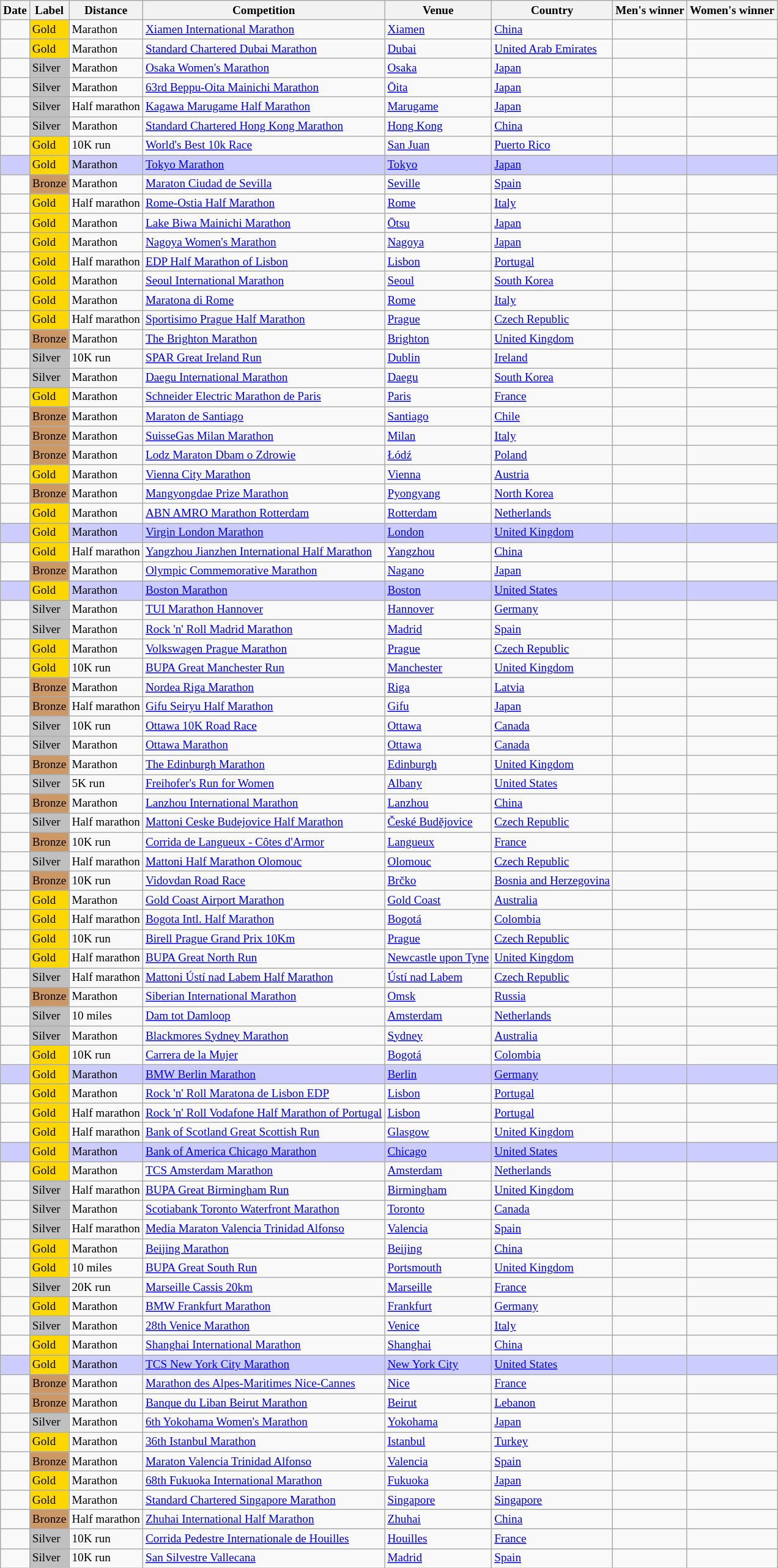<table class="wikitable sortable" style="font-size:80%">
<tr>
<th>Date</th>
<th>Label</th>
<th>Distance</th>
<th>Competition</th>
<th>Venue</th>
<th>Country</th>
<th>Men's winner</th>
<th>Women's winner</th>
</tr>
<tr>
<td></td>
<td bgcolor=gold>Gold</td>
<td>Marathon</td>
<td><a href='#'>Xiamen International Marathon</a></td>
<td><a href='#'>Xiamen</a></td>
<td><a href='#'>China</a></td>
<td></td>
<td></td>
</tr>
<tr>
<td></td>
<td bgcolor=gold>Gold</td>
<td>Marathon</td>
<td><a href='#'>Standard Chartered Dubai Marathon</a></td>
<td><a href='#'>Dubai</a></td>
<td><a href='#'>United Arab Emirates</a></td>
<td></td>
<td></td>
</tr>
<tr>
<td></td>
<td bgcolor=silver>Silver</td>
<td>Marathon</td>
<td><a href='#'>Osaka Women's Marathon</a></td>
<td><a href='#'>Osaka</a></td>
<td><a href='#'>Japan</a></td>
<td></td>
<td></td>
</tr>
<tr>
<td></td>
<td bgcolor=silver>Silver</td>
<td>Marathon</td>
<td><a href='#'>63rd Beppu-Oita Mainichi Marathon</a></td>
<td><a href='#'>Ōita</a></td>
<td><a href='#'>Japan</a></td>
<td></td>
<td></td>
</tr>
<tr>
<td></td>
<td bgcolor=silver>Silver</td>
<td>Half marathon</td>
<td><a href='#'>Kagawa Marugame Half Marathon</a></td>
<td><a href='#'>Marugame</a></td>
<td><a href='#'>Japan</a></td>
<td></td>
<td></td>
</tr>
<tr>
<td></td>
<td bgcolor=silver>Silver</td>
<td>Marathon</td>
<td><a href='#'>Standard Chartered Hong Kong Marathon</a></td>
<td><a href='#'>Hong Kong</a></td>
<td><a href='#'>China</a></td>
<td></td>
<td></td>
</tr>
<tr>
<td></td>
<td bgcolor=gold>Gold</td>
<td>10K run</td>
<td><a href='#'>World's Best 10k Race</a></td>
<td><a href='#'>San Juan</a></td>
<td><a href='#'>Puerto Rico</a></td>
<td></td>
<td></td>
</tr>
<tr bgcolor=ccccff>
<td></td>
<td bgcolor=gold>Gold</td>
<td>Marathon</td>
<td><a href='#'>Tokyo Marathon</a></td>
<td><a href='#'>Tokyo</a></td>
<td><a href='#'>Japan</a></td>
<td></td>
<td></td>
</tr>
<tr>
<td></td>
<td bgcolor=cc9966>Bronze</td>
<td>Marathon</td>
<td><a href='#'>Maraton Ciudad de Sevilla</a></td>
<td><a href='#'>Seville</a></td>
<td><a href='#'>Spain</a></td>
<td></td>
<td></td>
</tr>
<tr>
<td></td>
<td bgcolor=gold>Gold</td>
<td>Half marathon</td>
<td><a href='#'>Rome-Ostia Half Marathon</a></td>
<td><a href='#'>Rome</a></td>
<td><a href='#'>Italy</a></td>
<td></td>
<td></td>
</tr>
<tr>
<td></td>
<td bgcolor=gold>Gold</td>
<td>Marathon</td>
<td><a href='#'>Lake Biwa Mainichi Marathon</a></td>
<td><a href='#'>Ōtsu</a></td>
<td><a href='#'>Japan</a></td>
<td></td>
<td></td>
</tr>
<tr>
<td></td>
<td bgcolor=gold>Gold</td>
<td>Marathon</td>
<td><a href='#'>Nagoya Women's Marathon</a></td>
<td><a href='#'>Nagoya</a></td>
<td><a href='#'>Japan</a></td>
<td></td>
<td></td>
</tr>
<tr>
<td></td>
<td bgcolor=gold>Gold</td>
<td>Half marathon</td>
<td><a href='#'>EDP Half Marathon of Lisbon</a></td>
<td><a href='#'>Lisbon</a></td>
<td><a href='#'>Portugal</a></td>
<td></td>
<td></td>
</tr>
<tr>
<td></td>
<td bgcolor=gold>Gold</td>
<td>Marathon</td>
<td><a href='#'>Seoul International Marathon</a></td>
<td><a href='#'>Seoul</a></td>
<td><a href='#'>South Korea</a></td>
<td></td>
<td></td>
</tr>
<tr>
<td></td>
<td bgcolor=gold>Gold</td>
<td>Marathon</td>
<td><a href='#'>Maratona di Rome</a></td>
<td><a href='#'>Rome</a></td>
<td><a href='#'>Italy</a></td>
<td></td>
<td></td>
</tr>
<tr>
<td></td>
<td bgcolor=gold>Gold</td>
<td>Half marathon</td>
<td><a href='#'>Sportisimo Prague Half Marathon</a></td>
<td><a href='#'>Prague</a></td>
<td><a href='#'>Czech Republic</a></td>
<td></td>
<td></td>
</tr>
<tr>
<td></td>
<td bgcolor=cc9966>Bronze</td>
<td>Marathon</td>
<td><a href='#'>The Brighton Marathon</a></td>
<td><a href='#'>Brighton</a></td>
<td><a href='#'>United Kingdom</a></td>
<td></td>
<td></td>
</tr>
<tr>
<td></td>
<td bgcolor=silver>Silver</td>
<td>10K run</td>
<td><a href='#'>SPAR Great Ireland Run</a></td>
<td><a href='#'>Dublin</a></td>
<td><a href='#'>Ireland</a></td>
<td></td>
<td></td>
</tr>
<tr>
<td></td>
<td bgcolor=silver>Silver</td>
<td>Marathon</td>
<td><a href='#'>Daegu International Marathon</a></td>
<td><a href='#'>Daegu</a></td>
<td><a href='#'>South Korea</a></td>
<td></td>
<td></td>
</tr>
<tr>
<td></td>
<td bgcolor=gold>Gold</td>
<td>Marathon</td>
<td><a href='#'>Schneider Electric Marathon de Paris</a></td>
<td><a href='#'>Paris</a></td>
<td><a href='#'>France</a></td>
<td></td>
<td></td>
</tr>
<tr>
<td></td>
<td bgcolor=cc9966>Bronze</td>
<td>Marathon</td>
<td><a href='#'>Maraton de Santiago</a></td>
<td><a href='#'>Santiago</a></td>
<td><a href='#'>Chile</a></td>
<td></td>
<td></td>
</tr>
<tr>
<td></td>
<td bgcolor=cc9966>Bronze</td>
<td>Marathon</td>
<td><a href='#'>SuisseGas Milan Marathon</a></td>
<td><a href='#'>Milan</a></td>
<td><a href='#'>Italy</a></td>
<td></td>
<td></td>
</tr>
<tr>
<td></td>
<td bgcolor=cc9966>Bronze</td>
<td>Marathon</td>
<td><a href='#'>Lodz Maraton Dbam o Zdrowie</a></td>
<td><a href='#'>Łódź</a></td>
<td><a href='#'>Poland</a></td>
<td></td>
<td></td>
</tr>
<tr>
<td></td>
<td bgcolor=gold>Gold</td>
<td>Marathon</td>
<td><a href='#'>Vienna City Marathon</a></td>
<td><a href='#'>Vienna</a></td>
<td><a href='#'>Austria</a></td>
<td></td>
<td></td>
</tr>
<tr>
<td></td>
<td bgcolor=cc9966>Bronze</td>
<td>Marathon</td>
<td><a href='#'>Mangyongdae Prize Marathon</a></td>
<td><a href='#'>Pyongyang</a></td>
<td><a href='#'>North Korea</a></td>
<td></td>
<td></td>
</tr>
<tr>
<td></td>
<td bgcolor=gold>Gold</td>
<td>Marathon</td>
<td><a href='#'>ABN AMRO Marathon Rotterdam</a></td>
<td><a href='#'>Rotterdam</a></td>
<td><a href='#'>Netherlands</a></td>
<td></td>
<td></td>
</tr>
<tr bgcolor=ccccff>
<td></td>
<td bgcolor=gold>Gold</td>
<td>Marathon</td>
<td><a href='#'>Virgin London Marathon</a></td>
<td><a href='#'>London</a></td>
<td><a href='#'>United Kingdom</a></td>
<td></td>
<td></td>
</tr>
<tr>
<td></td>
<td bgcolor=gold>Gold</td>
<td>Half marathon</td>
<td><a href='#'>Yangzhou Jianzhen International Half Marathon</a></td>
<td><a href='#'>Yangzhou</a></td>
<td><a href='#'>China</a></td>
<td></td>
<td></td>
</tr>
<tr>
<td></td>
<td bgcolor=cc9966>Bronze</td>
<td>Marathon</td>
<td><a href='#'> Olympic Commemorative Marathon</a></td>
<td><a href='#'>Nagano</a></td>
<td><a href='#'>Japan</a></td>
<td></td>
<td></td>
</tr>
<tr bgcolor=ccccff>
<td></td>
<td bgcolor=gold>Gold</td>
<td>Marathon</td>
<td><a href='#'>Boston Marathon</a></td>
<td><a href='#'>Boston</a></td>
<td><a href='#'>United States</a></td>
<td></td>
<td></td>
</tr>
<tr>
<td></td>
<td bgcolor=silver>Silver</td>
<td>Marathon</td>
<td><a href='#'>TUI Marathon Hannover</a></td>
<td><a href='#'>Hannover</a></td>
<td><a href='#'>Germany</a></td>
<td></td>
<td></td>
</tr>
<tr>
<td></td>
<td bgcolor=silver>Silver</td>
<td>Marathon</td>
<td><a href='#'>Rock 'n' Roll Madrid Marathon</a></td>
<td><a href='#'>Madrid</a></td>
<td><a href='#'>Spain</a></td>
<td></td>
<td></td>
</tr>
<tr>
<td></td>
<td bgcolor=gold>Gold</td>
<td>Marathon</td>
<td><a href='#'>Volkswagen Prague Marathon</a></td>
<td><a href='#'>Prague</a></td>
<td><a href='#'>Czech Republic</a></td>
<td></td>
<td></td>
</tr>
<tr>
<td></td>
<td bgcolor=gold>Gold</td>
<td>10K run</td>
<td><a href='#'>BUPA Great Manchester Run</a></td>
<td><a href='#'>Manchester</a></td>
<td><a href='#'>United Kingdom</a></td>
<td></td>
<td></td>
</tr>
<tr>
<td></td>
<td bgcolor=cc9966>Bronze</td>
<td>Marathon</td>
<td><a href='#'>Nordea Riga Marathon</a></td>
<td><a href='#'>Riga</a></td>
<td><a href='#'>Latvia</a></td>
<td></td>
<td></td>
</tr>
<tr>
<td></td>
<td bgcolor=cc9966>Bronze</td>
<td>Half marathon</td>
<td><a href='#'>Gifu Seiryu Half Marathon</a></td>
<td><a href='#'>Gifu</a></td>
<td><a href='#'>Japan</a></td>
<td></td>
<td></td>
</tr>
<tr>
<td></td>
<td bgcolor=silver>Silver</td>
<td>10K run</td>
<td><a href='#'>Ottawa 10K Road Race</a></td>
<td><a href='#'>Ottawa</a></td>
<td><a href='#'>Canada</a></td>
<td></td>
<td></td>
</tr>
<tr>
<td></td>
<td bgcolor=silver>Silver</td>
<td>Marathon</td>
<td><a href='#'>Ottawa Marathon</a></td>
<td><a href='#'>Ottawa</a></td>
<td><a href='#'>Canada</a></td>
<td></td>
<td></td>
</tr>
<tr>
<td></td>
<td bgcolor=cc9966>Bronze</td>
<td>Marathon</td>
<td><a href='#'>The Edinburgh Marathon</a></td>
<td><a href='#'>Edinburgh</a></td>
<td><a href='#'>United Kingdom</a></td>
<td></td>
<td></td>
</tr>
<tr>
<td></td>
<td bgcolor=silver>Silver</td>
<td>5K run</td>
<td><a href='#'>Freihofer's Run for Women</a></td>
<td><a href='#'>Albany</a></td>
<td><a href='#'>United States</a></td>
<td></td>
<td></td>
</tr>
<tr>
<td></td>
<td bgcolor=cc9966>Bronze</td>
<td>Marathon</td>
<td><a href='#'>Lanzhou International Marathon</a></td>
<td><a href='#'>Lanzhou</a></td>
<td><a href='#'>China</a></td>
<td></td>
<td></td>
</tr>
<tr>
<td></td>
<td bgcolor=silver>Silver</td>
<td>Half marathon</td>
<td><a href='#'>Mattoni Ceske Budejovice Half Marathon</a></td>
<td><a href='#'>České Budějovice</a></td>
<td><a href='#'>Czech Republic</a></td>
<td></td>
<td></td>
</tr>
<tr>
<td></td>
<td bgcolor=cc9966>Bronze</td>
<td>10K run</td>
<td><a href='#'>Corrida de Langueux - Côtes d'Armor</a></td>
<td><a href='#'>Langueux</a></td>
<td><a href='#'>France</a></td>
<td></td>
<td></td>
</tr>
<tr>
<td></td>
<td bgcolor=silver>Silver</td>
<td>Half marathon</td>
<td><a href='#'>Mattoni Half Marathon Olomouc</a></td>
<td><a href='#'>Olomouc</a></td>
<td><a href='#'>Czech Republic</a></td>
<td></td>
<td></td>
</tr>
<tr>
<td></td>
<td bgcolor=cc9966>Bronze</td>
<td>10K run</td>
<td><a href='#'>Vidovdan Road Race</a></td>
<td><a href='#'>Brčko</a></td>
<td><a href='#'>Bosnia and Herzegovina</a></td>
<td></td>
<td></td>
</tr>
<tr>
<td></td>
<td bgcolor=gold>Gold</td>
<td>Marathon</td>
<td><a href='#'>Gold Coast Airport Marathon</a></td>
<td><a href='#'>Gold Coast</a></td>
<td><a href='#'>Australia</a></td>
<td></td>
<td></td>
</tr>
<tr>
<td></td>
<td bgcolor=gold>Gold</td>
<td>Half marathon</td>
<td><a href='#'>Bogota Intl. Half Marathon</a></td>
<td><a href='#'>Bogotá</a></td>
<td><a href='#'>Colombia</a></td>
<td></td>
<td></td>
</tr>
<tr>
<td></td>
<td bgcolor=gold>Gold</td>
<td>10K run</td>
<td><a href='#'>Birell Prague Grand Prix 10Km</a></td>
<td><a href='#'>Prague</a></td>
<td><a href='#'>Czech Republic</a></td>
<td></td>
<td></td>
</tr>
<tr>
<td></td>
<td bgcolor=gold>Gold</td>
<td>Half marathon</td>
<td><a href='#'>BUPA Great North Run</a></td>
<td><a href='#'>Newcastle upon Tyne</a></td>
<td><a href='#'>United Kingdom</a></td>
<td></td>
<td></td>
</tr>
<tr>
<td></td>
<td bgcolor=silver>Silver</td>
<td>Half marathon</td>
<td><a href='#'>Mattoni Ústí nad Labem Half Marathon</a></td>
<td><a href='#'>Ústí nad Labem</a></td>
<td><a href='#'>Czech Republic</a></td>
<td></td>
<td></td>
</tr>
<tr>
<td></td>
<td bgcolor=cc9966>Bronze</td>
<td>Marathon</td>
<td><a href='#'>Siberian International Marathon</a></td>
<td><a href='#'>Omsk</a></td>
<td><a href='#'>Russia</a></td>
<td></td>
<td></td>
</tr>
<tr>
<td></td>
<td bgcolor=silver>Silver</td>
<td>10 miles</td>
<td><a href='#'>Dam tot Damloop</a></td>
<td><a href='#'>Amsterdam</a></td>
<td><a href='#'>Netherlands</a></td>
<td></td>
<td></td>
</tr>
<tr>
<td></td>
<td bgcolor=silver>Silver</td>
<td>Marathon</td>
<td><a href='#'>Blackmores Sydney Marathon</a></td>
<td><a href='#'>Sydney</a></td>
<td><a href='#'>Australia</a></td>
<td></td>
<td></td>
</tr>
<tr>
<td></td>
<td bgcolor=gold>Gold</td>
<td>10K run</td>
<td><a href='#'>Carrera de la Mujer</a></td>
<td><a href='#'>Bogotá</a></td>
<td><a href='#'>Colombia</a></td>
<td></td>
<td></td>
</tr>
<tr bgcolor=ccccff>
<td></td>
<td bgcolor=gold>Gold</td>
<td>Marathon</td>
<td><a href='#'>BMW Berlin Marathon</a></td>
<td><a href='#'>Berlin</a></td>
<td><a href='#'>Germany</a></td>
<td></td>
<td></td>
</tr>
<tr>
<td></td>
<td bgcolor=gold>Gold</td>
<td>Marathon</td>
<td><a href='#'>Rock 'n' Roll Maratona de Lisbon EDP</a></td>
<td><a href='#'>Lisbon</a></td>
<td><a href='#'>Portugal</a></td>
<td></td>
<td></td>
</tr>
<tr>
<td></td>
<td bgcolor=gold>Gold</td>
<td>Half marathon</td>
<td><a href='#'>Rock 'n' Roll Vodafone Half Marathon of Portugal</a></td>
<td><a href='#'>Lisbon</a></td>
<td><a href='#'>Portugal</a></td>
<td></td>
<td></td>
</tr>
<tr>
<td></td>
<td bgcolor=gold>Gold</td>
<td>Half marathon</td>
<td><a href='#'>Bank of Scotland Great Scottish Run</a></td>
<td><a href='#'>Glasgow</a></td>
<td><a href='#'>United Kingdom</a></td>
<td></td>
<td></td>
</tr>
<tr bgcolor=ccccff>
<td></td>
<td bgcolor=gold>Gold</td>
<td>Marathon</td>
<td><a href='#'>Bank of America Chicago Marathon</a></td>
<td><a href='#'>Chicago</a></td>
<td><a href='#'>United States</a></td>
<td></td>
<td></td>
</tr>
<tr>
<td></td>
<td bgcolor=gold>Gold</td>
<td>Marathon</td>
<td><a href='#'>TCS Amsterdam Marathon</a></td>
<td><a href='#'>Amsterdam</a></td>
<td><a href='#'>Netherlands</a></td>
<td></td>
<td></td>
</tr>
<tr>
<td></td>
<td bgcolor=silver>Silver</td>
<td>Half marathon</td>
<td><a href='#'>BUPA Great Birmingham Run</a></td>
<td><a href='#'>Birmingham</a></td>
<td><a href='#'>United Kingdom</a></td>
<td></td>
<td></td>
</tr>
<tr>
<td></td>
<td bgcolor=silver>Silver</td>
<td>Marathon</td>
<td><a href='#'>Scotiabank Toronto Waterfront Marathon</a></td>
<td><a href='#'>Toronto</a></td>
<td><a href='#'>Canada</a></td>
<td></td>
<td></td>
</tr>
<tr>
<td></td>
<td bgcolor=silver>Silver</td>
<td>Half marathon</td>
<td><a href='#'>Media Maraton Valencia Trinidad Alfonso</a></td>
<td><a href='#'>Valencia</a></td>
<td><a href='#'>Spain</a></td>
<td></td>
<td></td>
</tr>
<tr>
<td></td>
<td bgcolor=gold>Gold</td>
<td>Marathon</td>
<td><a href='#'>Beijing Marathon</a></td>
<td><a href='#'>Beijing</a></td>
<td><a href='#'>China</a></td>
<td></td>
<td></td>
</tr>
<tr>
<td></td>
<td bgcolor=gold>Gold</td>
<td>10 miles</td>
<td><a href='#'>BUPA Great South Run</a></td>
<td><a href='#'>Portsmouth</a></td>
<td><a href='#'>United Kingdom</a></td>
<td></td>
<td></td>
</tr>
<tr>
<td></td>
<td bgcolor=silver>Silver</td>
<td>20K run</td>
<td><a href='#'>Marseille Cassis 20km</a></td>
<td><a href='#'>Marseille</a></td>
<td><a href='#'>France</a></td>
<td></td>
<td></td>
</tr>
<tr>
<td></td>
<td bgcolor=gold>Gold</td>
<td>Marathon</td>
<td><a href='#'>BMW Frankfurt Marathon</a></td>
<td><a href='#'>Frankfurt</a></td>
<td><a href='#'>Germany</a></td>
<td></td>
<td></td>
</tr>
<tr>
<td></td>
<td bgcolor=silver>Silver</td>
<td>Marathon</td>
<td><a href='#'>28th Venice Marathon</a></td>
<td><a href='#'>Venice</a></td>
<td><a href='#'>Italy</a></td>
<td></td>
<td></td>
</tr>
<tr>
<td></td>
<td bgcolor=gold>Gold</td>
<td>Marathon</td>
<td><a href='#'>Shanghai International Marathon</a></td>
<td><a href='#'>Shanghai</a></td>
<td><a href='#'>China</a></td>
<td></td>
<td></td>
</tr>
<tr bgcolor=ccccff>
<td></td>
<td bgcolor=gold>Gold</td>
<td>Marathon</td>
<td><a href='#'>TCS New York City Marathon</a></td>
<td><a href='#'>New York City</a></td>
<td><a href='#'>United States</a></td>
<td></td>
<td></td>
</tr>
<tr>
<td></td>
<td bgcolor=cc9966>Bronze</td>
<td>Marathon</td>
<td><a href='#'>Marathon des Alpes-Maritimes Nice-Cannes</a></td>
<td><a href='#'>Nice</a></td>
<td><a href='#'>France</a></td>
<td></td>
<td></td>
</tr>
<tr>
<td></td>
<td bgcolor=cc9966>Bronze</td>
<td>Marathon</td>
<td><a href='#'>Banque du Liban Beirut Marathon</a></td>
<td><a href='#'>Beirut</a></td>
<td><a href='#'>Lebanon</a></td>
<td></td>
<td></td>
</tr>
<tr>
<td></td>
<td bgcolor=silver>Silver</td>
<td>Marathon</td>
<td><a href='#'>6th Yokohama Women's Marathon</a></td>
<td><a href='#'>Yokohama</a></td>
<td><a href='#'>Japan</a></td>
<td></td>
<td></td>
</tr>
<tr>
<td></td>
<td bgcolor=gold>Gold</td>
<td>Marathon</td>
<td><a href='#'>36th Istanbul Marathon</a></td>
<td><a href='#'>Istanbul</a></td>
<td><a href='#'>Turkey</a></td>
<td></td>
<td></td>
</tr>
<tr>
<td></td>
<td bgcolor=cc9966>Bronze</td>
<td>Marathon</td>
<td><a href='#'>Maraton Valencia Trinidad Alfonso</a></td>
<td><a href='#'>Valencia</a></td>
<td><a href='#'>Spain</a></td>
<td></td>
<td></td>
</tr>
<tr>
<td></td>
<td bgcolor=gold>Gold</td>
<td>Marathon</td>
<td><a href='#'>68th Fukuoka International Marathon</a></td>
<td><a href='#'>Fukuoka</a></td>
<td><a href='#'>Japan</a></td>
<td></td>
<td></td>
</tr>
<tr>
<td></td>
<td bgcolor=gold>Gold</td>
<td>Marathon</td>
<td><a href='#'>Standard Chartered Singapore Marathon</a></td>
<td><a href='#'>Singapore</a></td>
<td><a href='#'>Singapore</a></td>
<td></td>
<td></td>
</tr>
<tr>
<td></td>
<td bgcolor=cc9966>Bronze</td>
<td>Half marathon</td>
<td><a href='#'>Zhuhai International Half Marathon</a></td>
<td><a href='#'>Zhuhai</a></td>
<td><a href='#'>China</a></td>
<td></td>
<td></td>
</tr>
<tr>
<td></td>
<td bgcolor=silver>Silver</td>
<td>10K run</td>
<td><a href='#'>Corrida Pedestre Internationale de Houilles</a></td>
<td><a href='#'>Houilles</a></td>
<td><a href='#'>France</a></td>
<td></td>
<td></td>
</tr>
<tr>
<td></td>
<td bgcolor=silver>Silver</td>
<td>10K run</td>
<td><a href='#'>San Silvestre Vallecana</a></td>
<td><a href='#'>Madrid</a></td>
<td><a href='#'>Spain</a></td>
<td></td>
<td></td>
</tr>
</table>
